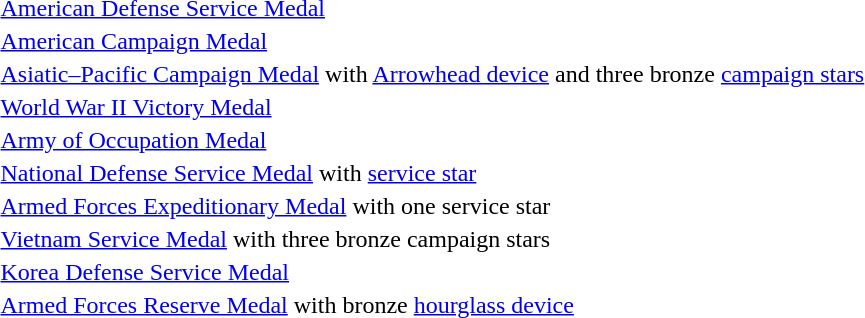<table>
<tr>
<td></td>
<td><a href='#'>American Defense Service Medal</a></td>
</tr>
<tr>
<td></td>
<td><a href='#'>American Campaign Medal</a></td>
</tr>
<tr>
<td><span></span><span></span><span></span><span></span></td>
<td><a href='#'>Asiatic–Pacific Campaign Medal</a> with <a href='#'>Arrowhead device</a> and three bronze <a href='#'>campaign stars</a></td>
</tr>
<tr>
<td></td>
<td><a href='#'>World War II Victory Medal</a></td>
</tr>
<tr>
<td></td>
<td><a href='#'>Army of Occupation Medal</a></td>
</tr>
<tr>
<td></td>
<td><a href='#'>National Defense Service Medal</a> with <a href='#'>service star</a></td>
</tr>
<tr>
<td></td>
<td><a href='#'>Armed Forces Expeditionary Medal</a> with one service star</td>
</tr>
<tr>
<td><span></span><span></span><span></span></td>
<td><a href='#'>Vietnam Service Medal</a> with three bronze campaign stars</td>
</tr>
<tr>
<td></td>
<td><a href='#'>Korea Defense Service Medal</a></td>
</tr>
<tr>
<td></td>
<td><a href='#'>Armed Forces Reserve Medal</a> with bronze <a href='#'>hourglass device</a></td>
</tr>
</table>
